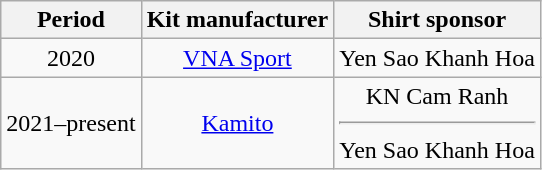<table class="wikitable" style="text-align: center">
<tr>
<th>Period</th>
<th>Kit manufacturer</th>
<th>Shirt sponsor</th>
</tr>
<tr>
<td>2020</td>
<td> <a href='#'>VNA Sport</a></td>
<td>Yen Sao Khanh Hoa</td>
</tr>
<tr>
<td>2021–present</td>
<td> <a href='#'>Kamito</a></td>
<td>KN Cam Ranh<hr>Yen Sao Khanh Hoa</td>
</tr>
</table>
